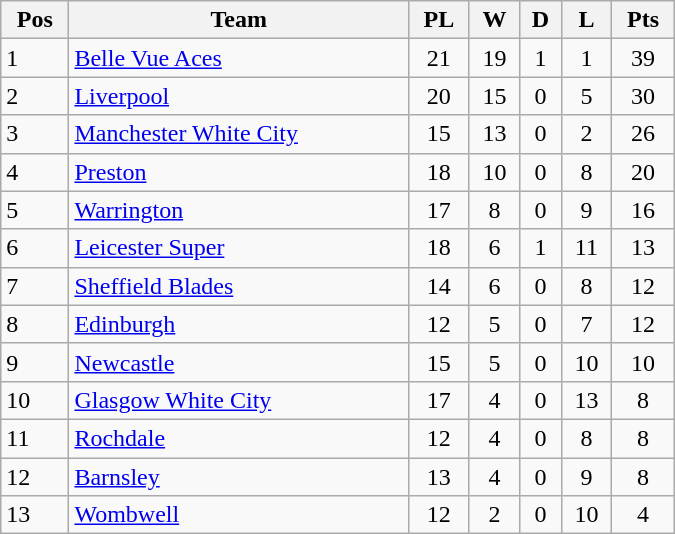<table class=wikitable width="450">
<tr>
<th>Pos</th>
<th>Team</th>
<th>PL</th>
<th>W</th>
<th>D</th>
<th>L</th>
<th>Pts</th>
</tr>
<tr>
<td>1</td>
<td><a href='#'>Belle Vue Aces</a></td>
<td align="center">21</td>
<td align="center">19</td>
<td align="center">1</td>
<td align="center">1</td>
<td align="center">39</td>
</tr>
<tr>
<td>2</td>
<td><a href='#'>Liverpool</a></td>
<td align="center">20</td>
<td align="center">15</td>
<td align="center">0</td>
<td align="center">5</td>
<td align="center">30</td>
</tr>
<tr>
<td>3</td>
<td><a href='#'>Manchester White City</a></td>
<td align="center">15</td>
<td align="center">13</td>
<td align="center">0</td>
<td align="center">2</td>
<td align="center">26</td>
</tr>
<tr>
<td>4</td>
<td><a href='#'>Preston</a></td>
<td align="center">18</td>
<td align="center">10</td>
<td align="center">0</td>
<td align="center">8</td>
<td align="center">20</td>
</tr>
<tr>
<td>5</td>
<td><a href='#'>Warrington</a></td>
<td align="center">17</td>
<td align="center">8</td>
<td align="center">0</td>
<td align="center">9</td>
<td align="center">16</td>
</tr>
<tr>
<td>6</td>
<td><a href='#'>Leicester Super</a></td>
<td align="center">18</td>
<td align="center">6</td>
<td align="center">1</td>
<td align="center">11</td>
<td align="center">13</td>
</tr>
<tr>
<td>7</td>
<td><a href='#'>Sheffield Blades</a></td>
<td align="center">14</td>
<td align="center">6</td>
<td align="center">0</td>
<td align="center">8</td>
<td align="center">12</td>
</tr>
<tr>
<td>8</td>
<td><a href='#'>Edinburgh</a></td>
<td align="center">12</td>
<td align="center">5</td>
<td align="center">0</td>
<td align="center">7</td>
<td align="center">12</td>
</tr>
<tr>
<td>9</td>
<td><a href='#'>Newcastle</a></td>
<td align="center">15</td>
<td align="center">5</td>
<td align="center">0</td>
<td align="center">10</td>
<td align="center">10</td>
</tr>
<tr #>
<td>10</td>
<td><a href='#'>Glasgow White City</a></td>
<td align="center">17</td>
<td align="center">4</td>
<td align="center">0</td>
<td align="center">13</td>
<td align="center">8</td>
</tr>
<tr>
<td>11</td>
<td><a href='#'>Rochdale</a></td>
<td align="center">12</td>
<td align="center">4</td>
<td align="center">0</td>
<td align="center">8</td>
<td align="center">8</td>
</tr>
<tr>
<td>12</td>
<td><a href='#'>Barnsley</a></td>
<td align="center">13</td>
<td align="center">4</td>
<td align="center">0</td>
<td align="center">9</td>
<td align="center">8</td>
</tr>
<tr>
<td>13</td>
<td><a href='#'>Wombwell</a></td>
<td align="center">12</td>
<td align="center">2</td>
<td align="center">0</td>
<td align="center">10</td>
<td align="center">4</td>
</tr>
</table>
